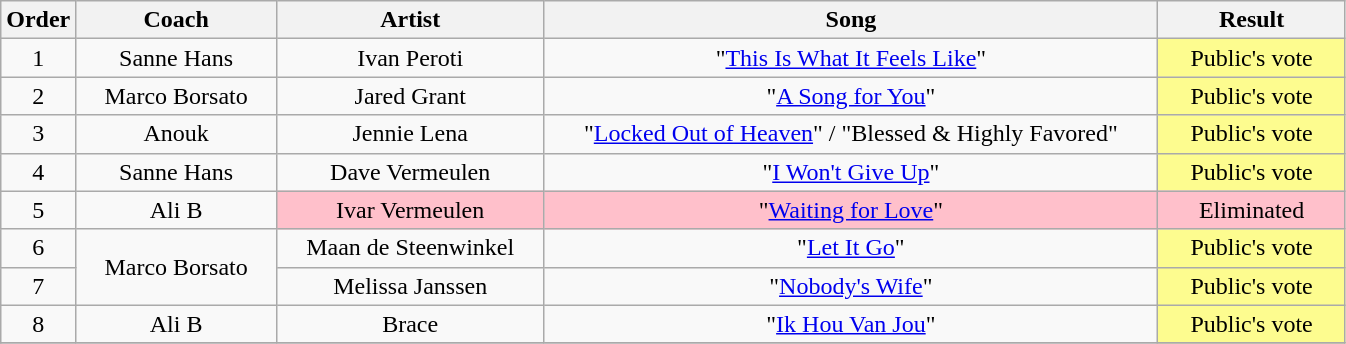<table class="wikitable" style="text-align:center; width:71%;">
<tr>
<th style="width:05%;">Order</th>
<th style="width:15%;">Coach</th>
<th style="width:20%;">Artist</th>
<th style="width:46%;">Song</th>
<th style="width:14%;">Result</th>
</tr>
<tr>
<td>1</td>
<td>Sanne Hans</td>
<td>Ivan Peroti</td>
<td>"<a href='#'>This Is What It Feels Like</a>"</td>
<td style="background:#fdfc8f;">Public's vote</td>
</tr>
<tr>
<td>2</td>
<td>Marco Borsato</td>
<td>Jared Grant</td>
<td>"<a href='#'>A Song for You</a>"</td>
<td style="background:#fdfc8f;">Public's vote</td>
</tr>
<tr>
<td>3</td>
<td>Anouk</td>
<td>Jennie Lena</td>
<td>"<a href='#'>Locked Out of Heaven</a>" / "Blessed & Highly Favored"</td>
<td style="background:#fdfc8f;">Public's vote</td>
</tr>
<tr>
<td>4</td>
<td>Sanne Hans</td>
<td>Dave Vermeulen</td>
<td>"<a href='#'>I Won't Give Up</a>"</td>
<td style="background:#fdfc8f;">Public's vote</td>
</tr>
<tr>
<td>5</td>
<td>Ali B</td>
<td style="background:pink;">Ivar Vermeulen</td>
<td style="background:pink;">"<a href='#'>Waiting for Love</a>"</td>
<td style="background:pink;">Eliminated</td>
</tr>
<tr>
<td>6</td>
<td rowspan="2">Marco Borsato</td>
<td>Maan de Steenwinkel</td>
<td>"<a href='#'>Let It Go</a>"</td>
<td style="background:#fdfc8f;">Public's vote</td>
</tr>
<tr>
<td>7</td>
<td>Melissa Janssen</td>
<td>"<a href='#'>Nobody's Wife</a>"</td>
<td style="background:#fdfc8f;">Public's vote</td>
</tr>
<tr>
<td>8</td>
<td>Ali B</td>
<td>Brace</td>
<td>"<a href='#'>Ik Hou Van Jou</a>"</td>
<td style="background:#fdfc8f;">Public's vote</td>
</tr>
<tr>
</tr>
</table>
